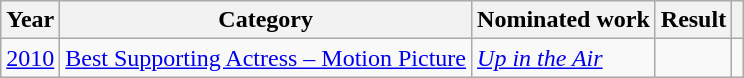<table class="wikitable sortable">
<tr>
<th>Year</th>
<th>Category</th>
<th>Nominated work</th>
<th>Result</th>
<th class="unsortable"></th>
</tr>
<tr>
<td><a href='#'>2010</a></td>
<td><a href='#'>Best Supporting Actress – Motion Picture</a></td>
<td><em><a href='#'>Up in the Air</a></em></td>
<td></td>
<td style="text-align: center;"></td>
</tr>
</table>
